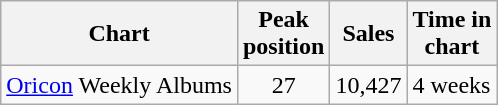<table class="wikitable">
<tr>
<th>Chart</th>
<th>Peak<br>position</th>
<th>Sales</th>
<th>Time in<br>chart</th>
</tr>
<tr>
<td><a href='#'>Oricon</a> Weekly Albums</td>
<td style="text-align:center;">27</td>
<td>10,427</td>
<td>4 weeks</td>
</tr>
</table>
